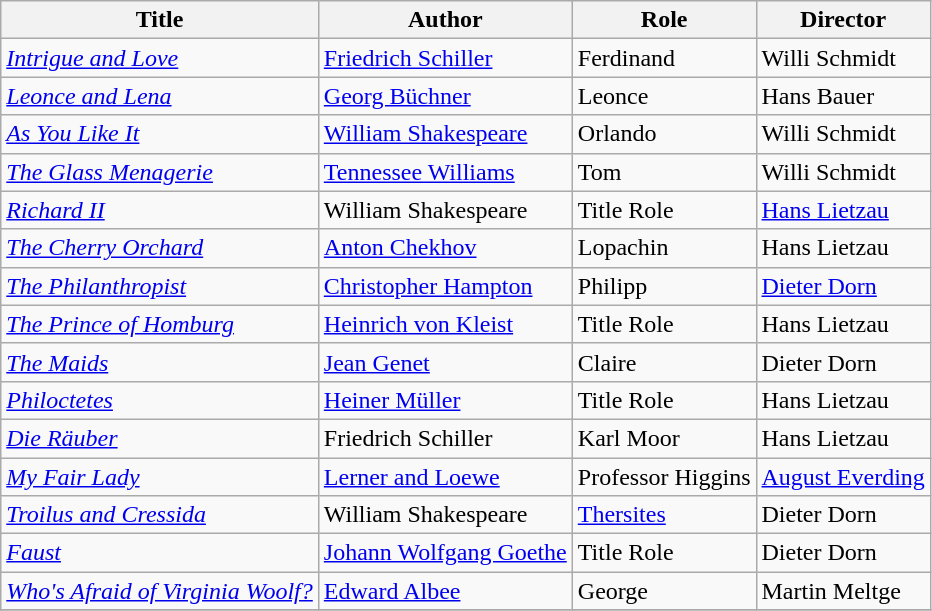<table class="wikitable">
<tr>
<th>Title</th>
<th>Author</th>
<th>Role</th>
<th>Director</th>
</tr>
<tr>
<td><em><a href='#'>Intrigue and Love</a></em></td>
<td><a href='#'>Friedrich Schiller</a></td>
<td>Ferdinand</td>
<td>Willi Schmidt</td>
</tr>
<tr>
<td><em><a href='#'>Leonce and Lena</a></em></td>
<td><a href='#'>Georg Büchner</a></td>
<td>Leonce</td>
<td>Hans Bauer</td>
</tr>
<tr>
<td><em><a href='#'>As You Like It</a></em></td>
<td><a href='#'>William Shakespeare</a></td>
<td>Orlando</td>
<td>Willi Schmidt</td>
</tr>
<tr>
<td><em><a href='#'>The Glass Menagerie</a></em></td>
<td><a href='#'>Tennessee Williams</a></td>
<td>Tom</td>
<td>Willi Schmidt</td>
</tr>
<tr>
<td><em><a href='#'>Richard II</a></em></td>
<td>William Shakespeare</td>
<td>Title Role</td>
<td><a href='#'>Hans Lietzau</a></td>
</tr>
<tr>
<td><em><a href='#'>The Cherry Orchard</a></em></td>
<td><a href='#'>Anton Chekhov</a></td>
<td>Lopachin</td>
<td>Hans Lietzau</td>
</tr>
<tr>
<td><em><a href='#'>The Philanthropist</a></em></td>
<td><a href='#'>Christopher Hampton</a></td>
<td>Philipp</td>
<td><a href='#'>Dieter Dorn</a></td>
</tr>
<tr>
<td><em><a href='#'>The Prince of Homburg</a></em></td>
<td><a href='#'>Heinrich von Kleist</a></td>
<td>Title Role</td>
<td>Hans Lietzau</td>
</tr>
<tr>
<td><em><a href='#'>The Maids</a></em></td>
<td><a href='#'>Jean Genet</a></td>
<td>Claire</td>
<td>Dieter Dorn</td>
</tr>
<tr>
<td><em><a href='#'>Philoctetes</a></em></td>
<td><a href='#'>Heiner Müller</a></td>
<td>Title Role</td>
<td>Hans Lietzau</td>
</tr>
<tr>
<td><em><a href='#'>Die Räuber</a></em></td>
<td>Friedrich Schiller</td>
<td>Karl Moor</td>
<td>Hans Lietzau</td>
</tr>
<tr>
<td><em><a href='#'>My Fair Lady</a></em></td>
<td><a href='#'>Lerner and Loewe</a></td>
<td>Professor Higgins</td>
<td><a href='#'>August Everding</a></td>
</tr>
<tr>
<td><em><a href='#'>Troilus and Cressida</a></em></td>
<td>William Shakespeare</td>
<td><a href='#'>Thersites</a></td>
<td>Dieter Dorn</td>
</tr>
<tr>
<td><em><a href='#'>Faust</a></em></td>
<td><a href='#'>Johann Wolfgang Goethe</a></td>
<td>Title Role</td>
<td>Dieter Dorn</td>
</tr>
<tr>
<td><em><a href='#'>Who's Afraid of Virginia Woolf?</a></em></td>
<td><a href='#'>Edward Albee</a></td>
<td>George</td>
<td>Martin Meltge</td>
</tr>
<tr>
</tr>
</table>
